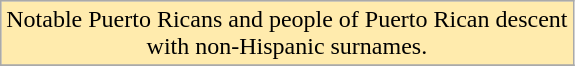<table class="wikitable">
<tr style="background:#CCCCCC;">
<td style="text-align:center;" bgcolor="#ffebad" colspan=5>Notable Puerto Ricans and people of Puerto Rican descent<br> with non-Hispanic surnames.</td>
</tr>
<tr style="vertical-align:top;">
</tr>
</table>
